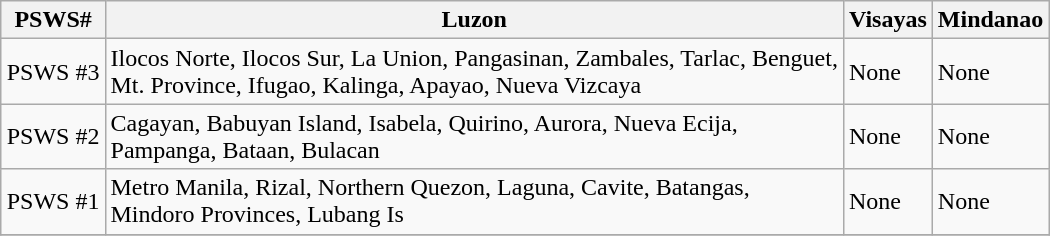<table class="wikitable" style="margin:1em auto 1em auto;">
<tr>
<th>PSWS#</th>
<th>Luzon</th>
<th>Visayas</th>
<th>Mindanao</th>
</tr>
<tr>
<td>PSWS #3</td>
<td>Ilocos Norte, Ilocos Sur, La Union, Pangasinan, Zambales, Tarlac, Benguet, <br>Mt. Province, Ifugao, Kalinga, Apayao, Nueva Vizcaya</td>
<td>None</td>
<td>None</td>
</tr>
<tr>
<td>PSWS #2</td>
<td>Cagayan, Babuyan Island, Isabela, Quirino, Aurora, Nueva Ecija, <br>Pampanga, Bataan, Bulacan</td>
<td>None</td>
<td>None</td>
</tr>
<tr>
<td>PSWS #1</td>
<td>Metro Manila, Rizal, Northern Quezon, Laguna, Cavite, Batangas, <br>Mindoro Provinces, Lubang Is</td>
<td>None</td>
<td>None</td>
</tr>
<tr>
</tr>
</table>
